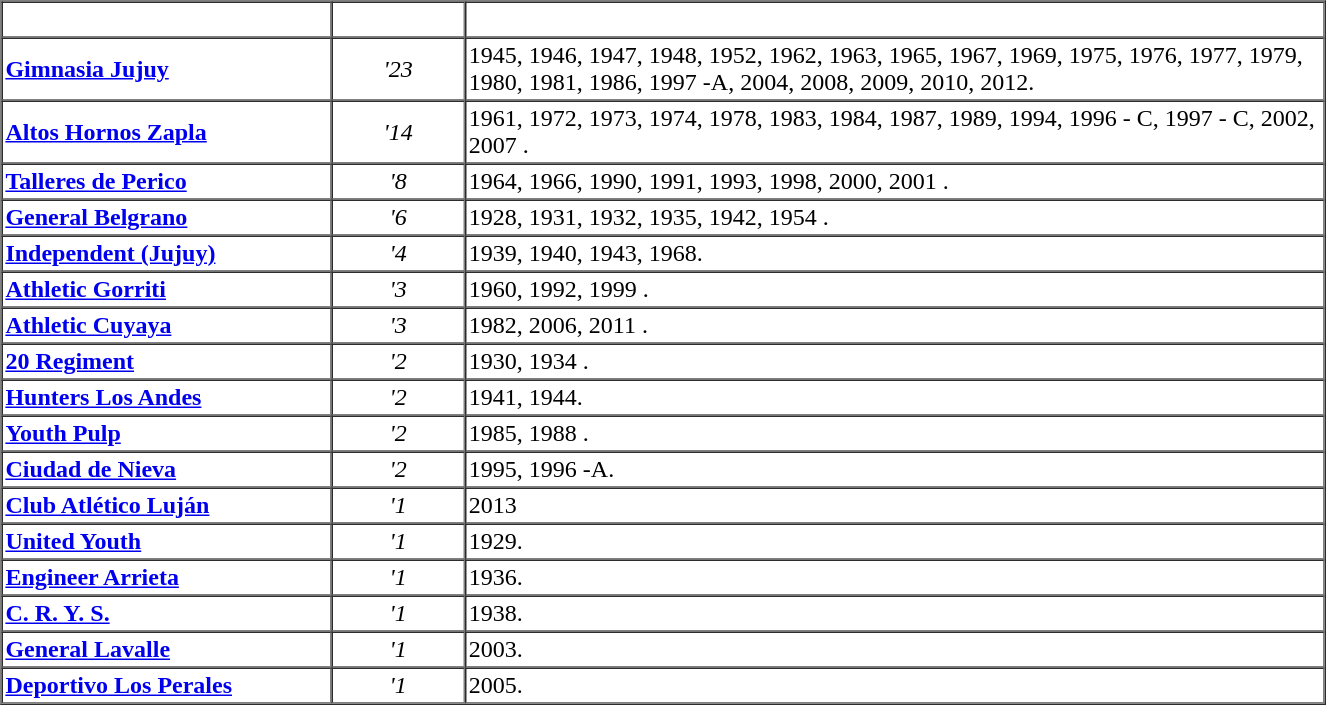<table align = center width = 70% border = 1 cellpadding = "2" cellspacing = "0 " style = border: 1px solid # aaa ; border-collapse : collapse; font -size: 90% ; text-align : center; ">
<tr Align = center; style = " color: white ; ">
<th width = 25%>Club</th>
<th width = 10%>Title</th>
<th width = 70%>Season Champion</th>
</tr>
<tr Align = left>
<td><strong><a href='#'>Gimnasia Jujuy</a></strong></td>
<td align = center><em> '23 </em></td>
<td>1945, 1946, 1947, 1948, 1952, 1962, 1963, 1965, 1967, 1969, 1975, 1976, 1977, 1979, 1980, 1981, 1986, 1997 -A, 2004, 2008, 2009, 2010, 2012.</td>
</tr>
<tr Align = left>
<td><strong><a href='#'>Altos Hornos Zapla</a></strong></td>
<td align = center><em> '14 </em></td>
<td>1961, 1972, 1973, 1974, 1978, 1983, 1984, 1987, 1989, 1994, 1996 - C, 1997 - C, 2002, 2007 .</td>
</tr>
<tr Align = left>
<td><strong><a href='#'>Talleres de Perico</a></strong></td>
<td align = center><em> '8 </em></td>
<td>1964, 1966, 1990, 1991, 1993, 1998, 2000, 2001 .</td>
</tr>
<tr Align = left>
<td><strong><a href='#'>General Belgrano</a></strong></td>
<td align = center><em> '6 </em></td>
<td>1928, 1931, 1932, 1935, 1942, 1954 .</td>
</tr>
<tr Align = left>
<td><strong><a href='#'>Independent (Jujuy)</a></strong></td>
<td align = center><em> '4 </em></td>
<td>1939, 1940, 1943, 1968.</td>
</tr>
<tr Align = left>
<td><strong><a href='#'>Athletic Gorriti</a></strong></td>
<td align = center><em> '3 </em></td>
<td>1960, 1992, 1999 .</td>
</tr>
<tr Align = left>
<td><strong><a href='#'>Athletic Cuyaya</a></strong></td>
<td align = center><em> '3 </em></td>
<td>1982, 2006, 2011 .</td>
</tr>
<tr Align = left>
<td><strong><a href='#'>20 Regiment</a></strong></td>
<td align = center><em> '2 </em></td>
<td>1930, 1934 .</td>
</tr>
<tr Align = left>
<td><strong><a href='#'>Hunters Los Andes</a></strong></td>
<td align = center><em> '2 </em></td>
<td>1941, 1944.</td>
</tr>
<tr Align = left>
<td><strong><a href='#'>Youth Pulp</a></strong></td>
<td align = center><em> '2 </em></td>
<td>1985, 1988 .</td>
</tr>
<tr Align = left>
<td><strong><a href='#'>Ciudad de Nieva</a></strong></td>
<td align = center><em> '2 </em></td>
<td>1995, 1996 -A.</td>
</tr>
<tr Align = left>
<td><strong><a href='#'>Club Atlético Luján</a> </strong></td>
<td align = center><em> '1 </em></td>
<td>2013</td>
</tr>
<tr align = left>
<td><strong><a href='#'>United Youth</a></strong></td>
<td align = center><em> '1 </em></td>
<td>1929.</td>
</tr>
<tr Align = left>
<td><strong><a href='#'>Engineer Arrieta</a></strong></td>
<td align = center><em> '1 </em></td>
<td>1936.</td>
</tr>
<tr Align = left>
<td><strong><a href='#'>C. R. Y. S.</a> </strong></td>
<td align = center><em> '1 </em></td>
<td>1938.</td>
</tr>
<tr Align = left>
<td><strong><a href='#'>General Lavalle</a></strong></td>
<td align = center><em> '1 </em></td>
<td>2003.</td>
</tr>
<tr Align = left>
<td><strong><a href='#'>Deportivo Los Perales</a></strong></td>
<td align = center><em> '1 </em></td>
<td>2005.</td>
</tr>
</table>
